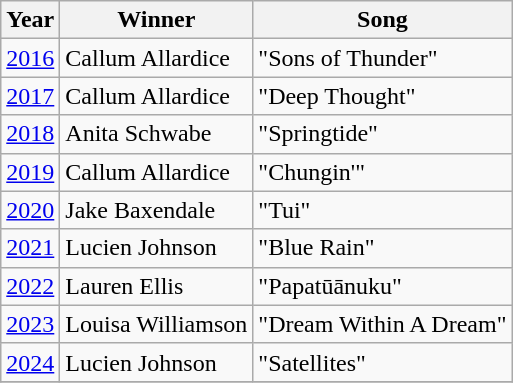<table class="wikitable sortable">
<tr>
<th>Year</th>
<th>Winner</th>
<th>Song</th>
</tr>
<tr>
<td><a href='#'>2016</a></td>
<td>Callum Allardice</td>
<td>"Sons of Thunder"</td>
</tr>
<tr>
<td><a href='#'>2017</a></td>
<td>Callum Allardice</td>
<td>"Deep Thought"</td>
</tr>
<tr>
<td><a href='#'>2018</a></td>
<td>Anita Schwabe</td>
<td>"Springtide"</td>
</tr>
<tr>
<td><a href='#'>2019</a></td>
<td>Callum Allardice</td>
<td>"Chungin'"</td>
</tr>
<tr>
<td><a href='#'>2020</a></td>
<td>Jake Baxendale</td>
<td>"Tui"</td>
</tr>
<tr>
<td><a href='#'>2021</a></td>
<td>Lucien Johnson</td>
<td>"Blue Rain"</td>
</tr>
<tr>
<td><a href='#'>2022</a></td>
<td>Lauren Ellis</td>
<td>"Papatūānuku"</td>
</tr>
<tr>
<td><a href='#'>2023</a></td>
<td>Louisa Williamson</td>
<td>"Dream Within A Dream"</td>
</tr>
<tr>
<td><a href='#'>2024</a></td>
<td>Lucien Johnson</td>
<td>"Satellites"</td>
</tr>
<tr>
</tr>
</table>
